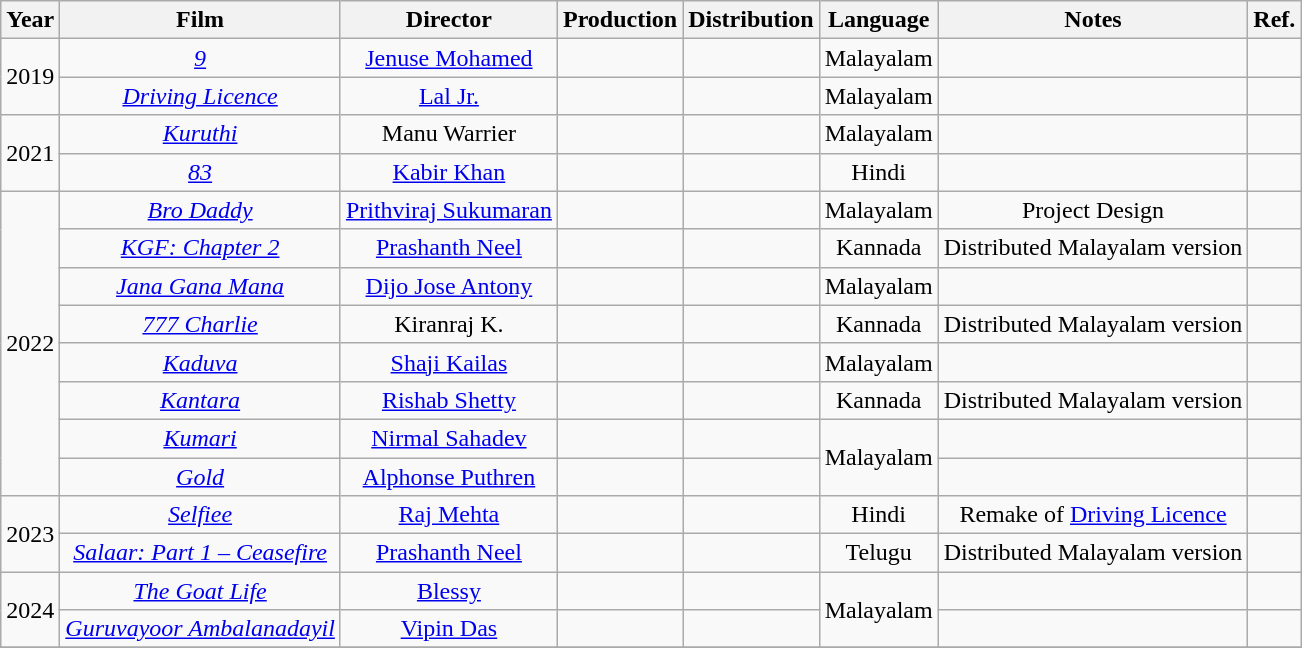<table class="wikitable sortable" style="text-align: center;font-size:100%">
<tr>
<th>Year</th>
<th>Film</th>
<th>Director</th>
<th>Production</th>
<th>Distribution</th>
<th>Language</th>
<th>Notes</th>
<th>Ref.</th>
</tr>
<tr>
<td rowspan="2">2019</td>
<td><a href='#'><em>9</em></a></td>
<td><a href='#'>Jenuse Mohamed</a></td>
<td></td>
<td></td>
<td>Malayalam</td>
<td></td>
<td></td>
</tr>
<tr>
<td><a href='#'><em>Driving Licence</em></a></td>
<td><a href='#'>Lal Jr.</a></td>
<td></td>
<td></td>
<td>Malayalam</td>
<td></td>
<td></td>
</tr>
<tr>
<td rowspan="2">2021</td>
<td><em><a href='#'>Kuruthi</a></em></td>
<td>Manu Warrier</td>
<td></td>
<td></td>
<td>Malayalam</td>
<td></td>
<td></td>
</tr>
<tr>
<td><a href='#'><em>83</em></a></td>
<td><a href='#'>Kabir Khan</a></td>
<td></td>
<td></td>
<td>Hindi</td>
<td></td>
<td></td>
</tr>
<tr>
<td rowspan="8">2022</td>
<td><em><a href='#'>Bro Daddy</a></em></td>
<td><a href='#'>Prithviraj Sukumaran</a></td>
<td></td>
<td></td>
<td>Malayalam</td>
<td>Project Design</td>
<td></td>
</tr>
<tr>
<td><em><a href='#'>KGF: Chapter 2</a></em></td>
<td><a href='#'>Prashanth Neel</a></td>
<td></td>
<td></td>
<td>Kannada</td>
<td>Distributed Malayalam version</td>
<td></td>
</tr>
<tr>
<td><a href='#'><em>Jana Gana Mana</em></a></td>
<td><a href='#'>Dijo Jose Antony</a></td>
<td></td>
<td></td>
<td>Malayalam</td>
<td></td>
<td></td>
</tr>
<tr>
<td><em><a href='#'>777 Charlie</a></em></td>
<td>Kiranraj K.</td>
<td></td>
<td></td>
<td>Kannada</td>
<td>Distributed Malayalam version</td>
<td></td>
</tr>
<tr>
<td><em><a href='#'>Kaduva</a></em></td>
<td><a href='#'>Shaji Kailas</a></td>
<td></td>
<td></td>
<td>Malayalam</td>
<td></td>
<td></td>
</tr>
<tr>
<td><a href='#'><em>Kantara</em></a></td>
<td><a href='#'>Rishab Shetty</a></td>
<td></td>
<td></td>
<td>Kannada</td>
<td>Distributed Malayalam version</td>
<td></td>
</tr>
<tr>
<td><a href='#'><em>Kumari</em></a></td>
<td><a href='#'>Nirmal Sahadev</a></td>
<td></td>
<td></td>
<td rowspan="2">Malayalam</td>
<td></td>
<td></td>
</tr>
<tr>
<td><a href='#'><em>Gold</em></a></td>
<td><a href='#'>Alphonse Puthren</a></td>
<td></td>
<td></td>
<td></td>
<td></td>
</tr>
<tr>
<td rowspan="2">2023</td>
<td><em><a href='#'>Selfiee</a></em></td>
<td><a href='#'>Raj Mehta</a></td>
<td></td>
<td></td>
<td>Hindi</td>
<td>Remake of <a href='#'>Driving Licence</a></td>
<td></td>
</tr>
<tr>
<td><em><a href='#'>Salaar: Part 1 – Ceasefire</a></em></td>
<td><a href='#'>Prashanth Neel</a></td>
<td></td>
<td></td>
<td>Telugu</td>
<td>Distributed Malayalam version</td>
<td></td>
</tr>
<tr>
<td rowspan="2">2024</td>
<td><em><a href='#'>The Goat Life</a></em></td>
<td><a href='#'>Blessy</a></td>
<td></td>
<td></td>
<td rowspan="2">Malayalam</td>
<td></td>
<td></td>
</tr>
<tr>
<td><em><a href='#'>Guruvayoor Ambalanadayil</a></em></td>
<td><a href='#'>Vipin Das</a></td>
<td></td>
<td></td>
<td></td>
<td></td>
</tr>
<tr>
</tr>
</table>
